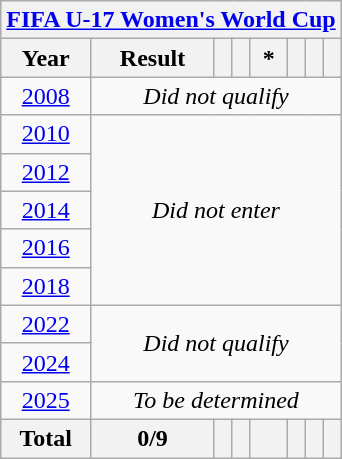<table class="wikitable" style="text-align: center;">
<tr>
<th colspan=9><a href='#'>FIFA U-17 Women's World Cup</a></th>
</tr>
<tr>
<th>Year</th>
<th>Result</th>
<th></th>
<th></th>
<th> *</th>
<th></th>
<th></th>
<th></th>
</tr>
<tr>
<td> <a href='#'>2008</a></td>
<td colspan=8><em>Did not qualify</em></td>
</tr>
<tr>
<td> <a href='#'>2010</a></td>
<td rowspan=5 colspan=8><em>Did not enter</em></td>
</tr>
<tr>
<td> <a href='#'>2012</a></td>
</tr>
<tr>
<td> <a href='#'>2014</a></td>
</tr>
<tr>
<td> <a href='#'>2016</a></td>
</tr>
<tr>
<td> <a href='#'>2018</a></td>
</tr>
<tr>
<td> <a href='#'>2022</a></td>
<td rowspan=2 colspan=8><em>Did not qualify</em></td>
</tr>
<tr>
<td> <a href='#'>2024</a></td>
</tr>
<tr>
<td> <a href='#'>2025</a></td>
<td colspan=8><em>To be determined</em></td>
</tr>
<tr>
<th>Total</th>
<th>0/9</th>
<th></th>
<th></th>
<th></th>
<th></th>
<th></th>
<th></th>
</tr>
</table>
